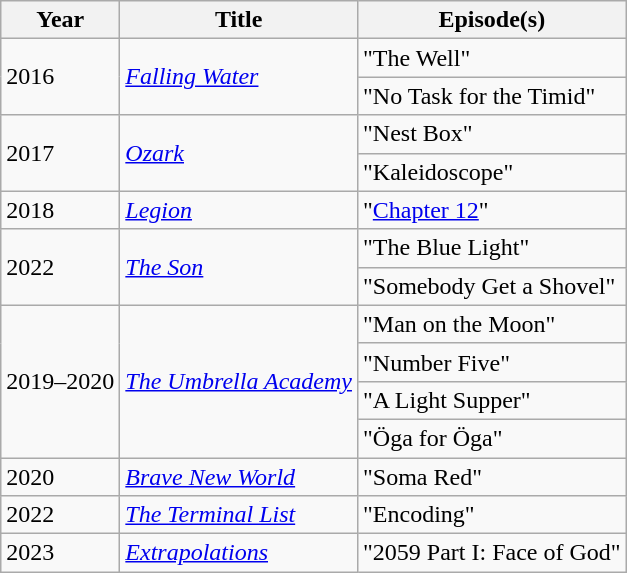<table class="wikitable">
<tr>
<th>Year</th>
<th>Title</th>
<th>Episode(s)</th>
</tr>
<tr>
<td rowspan=2>2016</td>
<td rowspan=2><em><a href='#'>Falling Water</a></em></td>
<td>"The Well"</td>
</tr>
<tr>
<td>"No Task for the Timid"</td>
</tr>
<tr>
<td rowspan=2>2017</td>
<td rowspan=2><em><a href='#'>Ozark</a></em></td>
<td>"Nest Box"</td>
</tr>
<tr>
<td>"Kaleidoscope"</td>
</tr>
<tr>
<td>2018</td>
<td><em><a href='#'>Legion</a></em></td>
<td>"<a href='#'>Chapter 12</a>"</td>
</tr>
<tr>
<td rowspan=2>2022</td>
<td rowspan=2><em><a href='#'>The Son</a></em></td>
<td>"The Blue Light"</td>
</tr>
<tr>
<td>"Somebody Get a Shovel"</td>
</tr>
<tr>
<td rowspan=4>2019–2020</td>
<td rowspan=4><em><a href='#'>The Umbrella Academy</a></em></td>
<td>"Man on the Moon"</td>
</tr>
<tr>
<td>"Number Five"</td>
</tr>
<tr>
<td>"A Light Supper"</td>
</tr>
<tr>
<td>"Öga for Öga"</td>
</tr>
<tr>
<td>2020</td>
<td><em><a href='#'>Brave New World</a></em></td>
<td>"Soma Red"</td>
</tr>
<tr>
<td>2022</td>
<td><em><a href='#'>The Terminal List</a></em></td>
<td>"Encoding"</td>
</tr>
<tr>
<td>2023</td>
<td><em><a href='#'>Extrapolations</a></em></td>
<td>"2059 Part I: Face of God"</td>
</tr>
</table>
